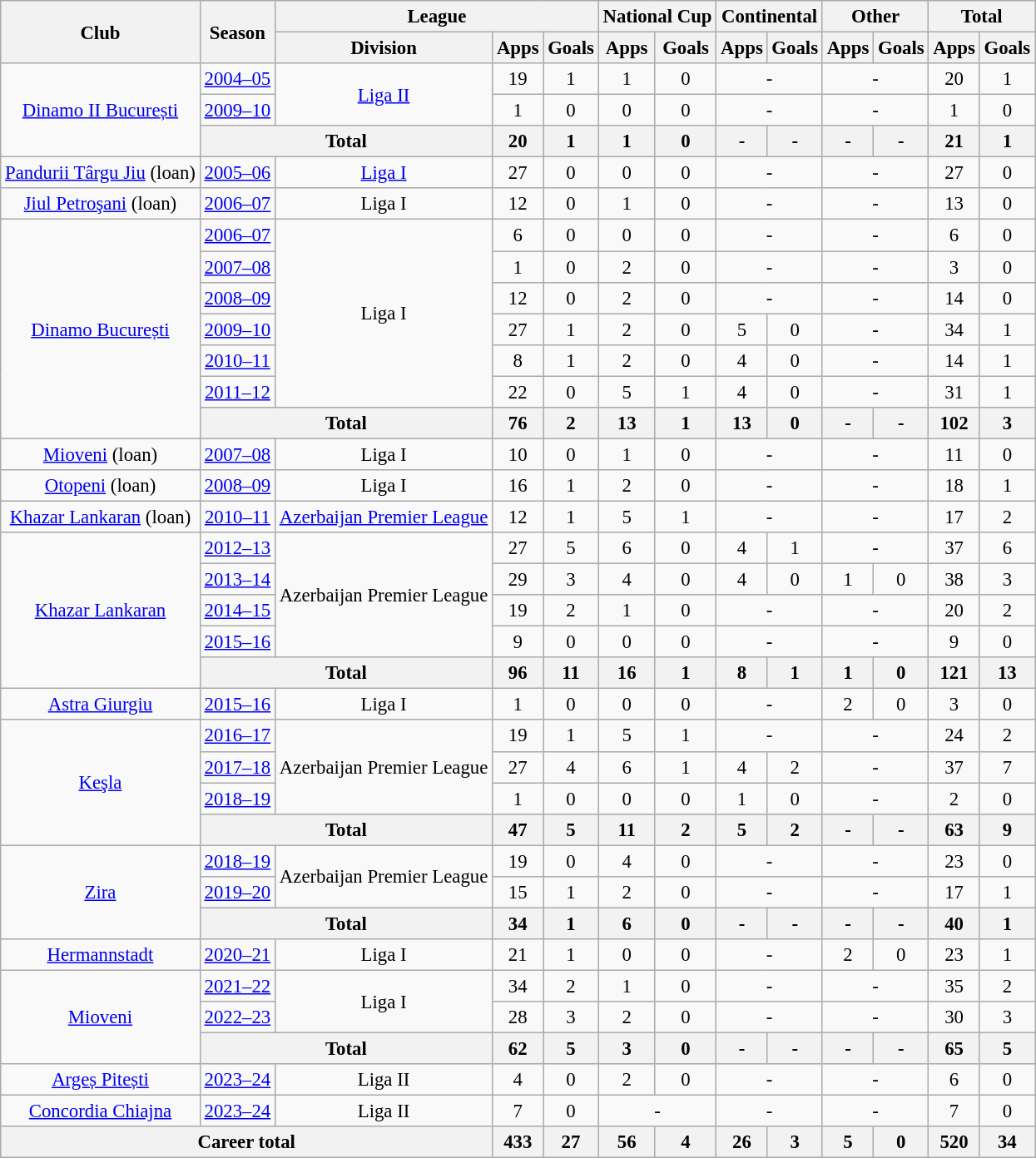<table class="wikitable" style="font-size:95%; text-align: center;">
<tr>
<th rowspan="2">Club</th>
<th rowspan="2">Season</th>
<th colspan="3">League</th>
<th colspan="2">National Cup</th>
<th colspan="2">Continental</th>
<th colspan="2">Other</th>
<th colspan="2">Total</th>
</tr>
<tr>
<th>Division</th>
<th>Apps</th>
<th>Goals</th>
<th>Apps</th>
<th>Goals</th>
<th>Apps</th>
<th>Goals</th>
<th>Apps</th>
<th>Goals</th>
<th>Apps</th>
<th>Goals</th>
</tr>
<tr>
<td rowspan="3" valign="center"><a href='#'>Dinamo II București</a></td>
<td><a href='#'>2004–05</a></td>
<td rowspan="2" valign="center"><a href='#'>Liga II</a></td>
<td>19</td>
<td>1</td>
<td>1</td>
<td>0</td>
<td colspan="2">-</td>
<td colspan="2">-</td>
<td>20</td>
<td>1</td>
</tr>
<tr>
<td><a href='#'>2009–10</a></td>
<td>1</td>
<td>0</td>
<td>0</td>
<td>0</td>
<td colspan="2">-</td>
<td colspan="2">-</td>
<td>1</td>
<td>0</td>
</tr>
<tr>
<th colspan="2">Total</th>
<th>20</th>
<th>1</th>
<th>1</th>
<th>0</th>
<th>-</th>
<th>-</th>
<th>-</th>
<th>-</th>
<th>21</th>
<th>1</th>
</tr>
<tr>
<td rowspan="1" valign="center"><a href='#'>Pandurii Târgu Jiu</a> (loan)</td>
<td><a href='#'>2005–06</a></td>
<td rowspan="1" valign="center"><a href='#'>Liga I</a></td>
<td>27</td>
<td>0</td>
<td>0</td>
<td>0</td>
<td colspan="2">-</td>
<td colspan="2">-</td>
<td>27</td>
<td>0</td>
</tr>
<tr>
<td rowspan="1" valign="center"><a href='#'>Jiul Petroşani</a> (loan)</td>
<td><a href='#'>2006–07</a></td>
<td rowspan="1" valign="center">Liga I</td>
<td>12</td>
<td>0</td>
<td>1</td>
<td>0</td>
<td colspan="2">-</td>
<td colspan="2">-</td>
<td>13</td>
<td>0</td>
</tr>
<tr>
<td rowspan="7" valign="center"><a href='#'>Dinamo București</a></td>
<td><a href='#'>2006–07</a></td>
<td rowspan="6" valign="center">Liga I</td>
<td>6</td>
<td>0</td>
<td>0</td>
<td>0</td>
<td colspan="2">-</td>
<td colspan="2">-</td>
<td>6</td>
<td>0</td>
</tr>
<tr>
<td><a href='#'>2007–08</a></td>
<td>1</td>
<td>0</td>
<td>2</td>
<td>0</td>
<td colspan="2">-</td>
<td colspan="2">-</td>
<td>3</td>
<td>0</td>
</tr>
<tr>
<td><a href='#'>2008–09</a></td>
<td>12</td>
<td>0</td>
<td>2</td>
<td>0</td>
<td colspan="2">-</td>
<td colspan="2">-</td>
<td>14</td>
<td>0</td>
</tr>
<tr>
<td><a href='#'>2009–10</a></td>
<td>27</td>
<td>1</td>
<td>2</td>
<td>0</td>
<td>5</td>
<td>0</td>
<td colspan="2">-</td>
<td>34</td>
<td>1</td>
</tr>
<tr>
<td><a href='#'>2010–11</a></td>
<td>8</td>
<td>1</td>
<td>2</td>
<td>0</td>
<td>4</td>
<td>0</td>
<td colspan="2">-</td>
<td>14</td>
<td>1</td>
</tr>
<tr>
<td><a href='#'>2011–12</a></td>
<td>22</td>
<td>0</td>
<td>5</td>
<td>1</td>
<td>4</td>
<td>0</td>
<td colspan="2">-</td>
<td>31</td>
<td>1</td>
</tr>
<tr>
<th colspan="2">Total</th>
<th>76</th>
<th>2</th>
<th>13</th>
<th>1</th>
<th>13</th>
<th>0</th>
<th>-</th>
<th>-</th>
<th>102</th>
<th>3</th>
</tr>
<tr>
<td><a href='#'>Mioveni</a> (loan)</td>
<td><a href='#'>2007–08</a></td>
<td>Liga I</td>
<td>10</td>
<td>0</td>
<td>1</td>
<td>0</td>
<td colspan="2">-</td>
<td colspan="2">-</td>
<td>11</td>
<td>0</td>
</tr>
<tr>
<td><a href='#'>Otopeni</a> (loan)</td>
<td><a href='#'>2008–09</a></td>
<td>Liga I</td>
<td>16</td>
<td>1</td>
<td>2</td>
<td>0</td>
<td colspan="2">-</td>
<td colspan="2">-</td>
<td>18</td>
<td>1</td>
</tr>
<tr>
<td><a href='#'>Khazar Lankaran</a> (loan)</td>
<td><a href='#'>2010–11</a></td>
<td><a href='#'>Azerbaijan Premier League</a></td>
<td>12</td>
<td>1</td>
<td>5</td>
<td>1</td>
<td colspan="2">-</td>
<td colspan="2">-</td>
<td>17</td>
<td>2</td>
</tr>
<tr>
<td rowspan="5" valign="center"><a href='#'>Khazar Lankaran</a></td>
<td><a href='#'>2012–13</a></td>
<td rowspan="4" valign="center">Azerbaijan Premier League</td>
<td>27</td>
<td>5</td>
<td>6</td>
<td>0</td>
<td>4</td>
<td>1</td>
<td colspan="2">-</td>
<td>37</td>
<td>6</td>
</tr>
<tr>
<td><a href='#'>2013–14</a></td>
<td>29</td>
<td>3</td>
<td>4</td>
<td>0</td>
<td>4</td>
<td>0</td>
<td>1</td>
<td>0</td>
<td>38</td>
<td>3</td>
</tr>
<tr>
<td><a href='#'>2014–15</a></td>
<td>19</td>
<td>2</td>
<td>1</td>
<td>0</td>
<td colspan="2">-</td>
<td colspan="2">-</td>
<td>20</td>
<td>2</td>
</tr>
<tr>
<td><a href='#'>2015–16</a></td>
<td>9</td>
<td>0</td>
<td>0</td>
<td>0</td>
<td colspan="2">-</td>
<td colspan="2">-</td>
<td>9</td>
<td>0</td>
</tr>
<tr>
<th colspan="2">Total</th>
<th>96</th>
<th>11</th>
<th>16</th>
<th>1</th>
<th>8</th>
<th>1</th>
<th>1</th>
<th>0</th>
<th>121</th>
<th>13</th>
</tr>
<tr>
<td><a href='#'>Astra Giurgiu</a></td>
<td><a href='#'>2015–16</a></td>
<td>Liga I</td>
<td>1</td>
<td>0</td>
<td>0</td>
<td>0</td>
<td colspan="2">-</td>
<td>2</td>
<td>0</td>
<td>3</td>
<td>0</td>
</tr>
<tr>
<td rowspan="4" valign="center"><a href='#'>Keşla</a></td>
<td><a href='#'>2016–17</a></td>
<td rowspan="3" valign="center">Azerbaijan Premier League</td>
<td>19</td>
<td>1</td>
<td>5</td>
<td>1</td>
<td colspan="2">-</td>
<td colspan="2">-</td>
<td>24</td>
<td>2</td>
</tr>
<tr>
<td><a href='#'>2017–18</a></td>
<td>27</td>
<td>4</td>
<td>6</td>
<td>1</td>
<td>4</td>
<td>2</td>
<td colspan="2">-</td>
<td>37</td>
<td>7</td>
</tr>
<tr>
<td><a href='#'>2018–19</a></td>
<td>1</td>
<td>0</td>
<td>0</td>
<td>0</td>
<td>1</td>
<td>0</td>
<td colspan="2">-</td>
<td>2</td>
<td>0</td>
</tr>
<tr>
<th colspan="2">Total</th>
<th>47</th>
<th>5</th>
<th>11</th>
<th>2</th>
<th>5</th>
<th>2</th>
<th>-</th>
<th>-</th>
<th>63</th>
<th>9</th>
</tr>
<tr>
<td rowspan="3" valign="center"><a href='#'>Zira</a></td>
<td><a href='#'>2018–19</a></td>
<td rowspan="2" valign="center">Azerbaijan Premier League</td>
<td>19</td>
<td>0</td>
<td>4</td>
<td>0</td>
<td colspan="2">-</td>
<td colspan="2">-</td>
<td>23</td>
<td>0</td>
</tr>
<tr>
<td><a href='#'>2019–20</a></td>
<td>15</td>
<td>1</td>
<td>2</td>
<td>0</td>
<td colspan="2">-</td>
<td colspan="2">-</td>
<td>17</td>
<td>1</td>
</tr>
<tr>
<th colspan="2">Total</th>
<th>34</th>
<th>1</th>
<th>6</th>
<th>0</th>
<th>-</th>
<th>-</th>
<th>-</th>
<th>-</th>
<th>40</th>
<th>1</th>
</tr>
<tr>
<td><a href='#'>Hermannstadt</a></td>
<td><a href='#'>2020–21</a></td>
<td>Liga I</td>
<td>21</td>
<td>1</td>
<td>0</td>
<td>0</td>
<td colspan="2">-</td>
<td>2</td>
<td>0</td>
<td>23</td>
<td>1</td>
</tr>
<tr>
<td rowspan="3" valign="center"><a href='#'>Mioveni</a></td>
<td><a href='#'>2021–22</a></td>
<td rowspan="2" valign="center">Liga I</td>
<td>34</td>
<td>2</td>
<td>1</td>
<td>0</td>
<td colspan="2">-</td>
<td colspan="2">-</td>
<td>35</td>
<td>2</td>
</tr>
<tr>
<td><a href='#'>2022–23</a></td>
<td>28</td>
<td>3</td>
<td>2</td>
<td>0</td>
<td colspan="2">-</td>
<td colspan="2">-</td>
<td>30</td>
<td>3</td>
</tr>
<tr>
<th colspan="2">Total</th>
<th>62</th>
<th>5</th>
<th>3</th>
<th>0</th>
<th>-</th>
<th>-</th>
<th>-</th>
<th>-</th>
<th>65</th>
<th>5</th>
</tr>
<tr>
<td><a href='#'>Argeș Pitești</a></td>
<td><a href='#'>2023–24</a></td>
<td>Liga II</td>
<td>4</td>
<td>0</td>
<td>2</td>
<td>0</td>
<td colspan="2">-</td>
<td colspan="2">-</td>
<td>6</td>
<td>0</td>
</tr>
<tr>
<td><a href='#'>Concordia Chiajna</a></td>
<td><a href='#'>2023–24</a></td>
<td>Liga II</td>
<td>7</td>
<td>0</td>
<td colspan="2">-</td>
<td colspan="2">-</td>
<td colspan="2">-</td>
<td>7</td>
<td>0</td>
</tr>
<tr>
<th colspan="3">Career total</th>
<th>433</th>
<th>27</th>
<th>56</th>
<th>4</th>
<th>26</th>
<th>3</th>
<th>5</th>
<th>0</th>
<th>520</th>
<th>34</th>
</tr>
</table>
